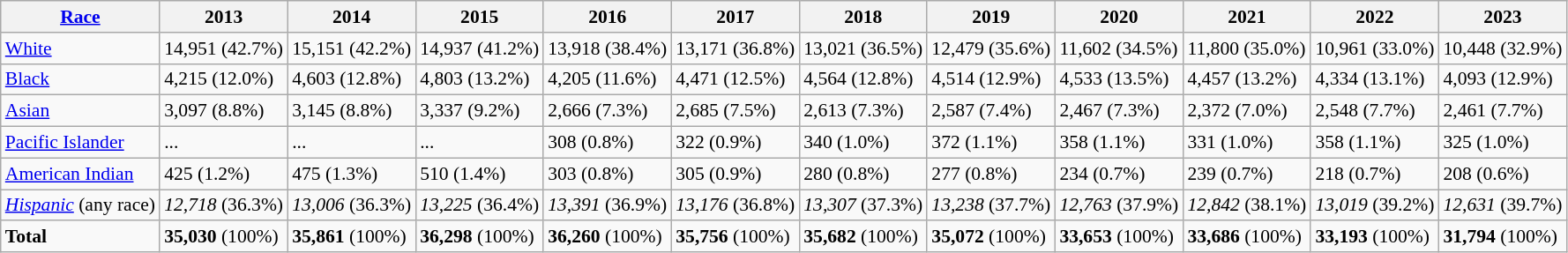<table class="wikitable" style="font-size: 90%;">
<tr>
<th><a href='#'>Race</a></th>
<th>2013</th>
<th>2014</th>
<th>2015</th>
<th>2016</th>
<th>2017</th>
<th>2018</th>
<th>2019</th>
<th>2020</th>
<th>2021</th>
<th>2022</th>
<th>2023</th>
</tr>
<tr>
<td><a href='#'>White</a></td>
<td>14,951 (42.7%)</td>
<td>15,151 (42.2%)</td>
<td>14,937 (41.2%)</td>
<td>13,918 (38.4%)</td>
<td>13,171 (36.8%)</td>
<td>13,021 (36.5%)</td>
<td>12,479 (35.6%)</td>
<td>11,602 (34.5%)</td>
<td>11,800 (35.0%)</td>
<td>10,961 (33.0%)</td>
<td>10,448 (32.9%)</td>
</tr>
<tr>
<td><a href='#'>Black</a></td>
<td>4,215 (12.0%)</td>
<td>4,603 (12.8%)</td>
<td>4,803 (13.2%)</td>
<td>4,205 (11.6%)</td>
<td>4,471 (12.5%)</td>
<td>4,564 (12.8%)</td>
<td>4,514 (12.9%)</td>
<td>4,533 (13.5%)</td>
<td>4,457 (13.2%)</td>
<td>4,334 (13.1%)</td>
<td>4,093 (12.9%)</td>
</tr>
<tr>
<td><a href='#'>Asian</a></td>
<td>3,097 (8.8%)</td>
<td>3,145 (8.8%)</td>
<td>3,337 (9.2%)</td>
<td>2,666 (7.3%)</td>
<td>2,685 (7.5%)</td>
<td>2,613 (7.3%)</td>
<td>2,587 (7.4%)</td>
<td>2,467 (7.3%)</td>
<td>2,372 (7.0%)</td>
<td>2,548 (7.7%)</td>
<td>2,461 (7.7%)</td>
</tr>
<tr>
<td><a href='#'>Pacific Islander</a></td>
<td>...</td>
<td>...</td>
<td>...</td>
<td>308 (0.8%)</td>
<td>322 (0.9%)</td>
<td>340 (1.0%)</td>
<td>372 (1.1%)</td>
<td>358 (1.1%)</td>
<td>331 (1.0%)</td>
<td>358 (1.1%)</td>
<td>325 (1.0%)</td>
</tr>
<tr>
<td><a href='#'>American Indian</a></td>
<td>425 (1.2%)</td>
<td>475 (1.3%)</td>
<td>510 (1.4%)</td>
<td>303 (0.8%)</td>
<td>305 (0.9%)</td>
<td>280 (0.8%)</td>
<td>277 (0.8%)</td>
<td>234 (0.7%)</td>
<td>239 (0.7%)</td>
<td>218 (0.7%)</td>
<td>208 (0.6%)</td>
</tr>
<tr>
<td><em><a href='#'>Hispanic</a></em> (any race)</td>
<td><em>12,718</em> (36.3%)</td>
<td><em>13,006</em> (36.3%)</td>
<td><em>13,225</em> (36.4%)</td>
<td><em>13,391</em> (36.9%)</td>
<td><em>13,176</em> (36.8%)</td>
<td><em>13,307</em> (37.3%)</td>
<td><em>13,238</em> (37.7%)</td>
<td><em>12,763</em> (37.9%)</td>
<td><em>12,842</em> (38.1%)</td>
<td><em>13,019</em> (39.2%)</td>
<td><em>12,631</em> (39.7%)</td>
</tr>
<tr>
<td><strong>Total</strong></td>
<td><strong>35,030</strong> (100%)</td>
<td><strong>35,861</strong> (100%)</td>
<td><strong>36,298</strong> (100%)</td>
<td><strong>36,260</strong> (100%)</td>
<td><strong>35,756</strong> (100%)</td>
<td><strong>35,682</strong> (100%)</td>
<td><strong>35,072</strong> (100%)</td>
<td><strong>33,653</strong> (100%)</td>
<td><strong>33,686</strong> (100%)</td>
<td><strong>33,193</strong> (100%)</td>
<td><strong>31,794</strong> (100%)</td>
</tr>
</table>
